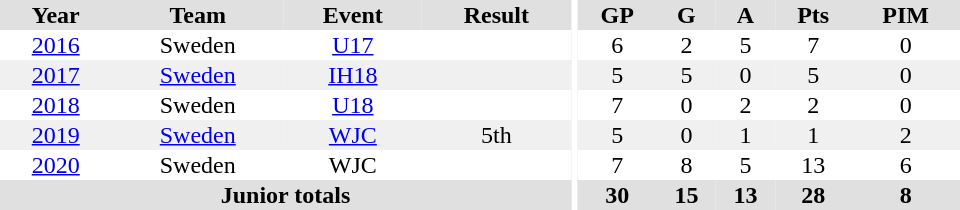<table border="0" cellpadding="1" cellspacing="0" ID="Table3" style="text-align:center; width:40em">
<tr ALIGN="center" bgcolor="#e0e0e0">
<th>Year</th>
<th>Team</th>
<th>Event</th>
<th>Result</th>
<th rowspan="99" bgcolor="#ffffff"></th>
<th>GP</th>
<th>G</th>
<th>A</th>
<th>Pts</th>
<th>PIM</th>
</tr>
<tr>
<td><a href='#'>2016</a></td>
<td>Sweden</td>
<td><a href='#'>U17</a></td>
<td></td>
<td>6</td>
<td>2</td>
<td>5</td>
<td>7</td>
<td>0</td>
</tr>
<tr bgcolor="#f0f0f0">
<td><a href='#'>2017</a></td>
<td><a href='#'>Sweden</a></td>
<td><a href='#'>IH18</a></td>
<td></td>
<td>5</td>
<td>5</td>
<td>0</td>
<td>5</td>
<td>0</td>
</tr>
<tr>
<td><a href='#'>2018</a></td>
<td>Sweden</td>
<td><a href='#'>U18</a></td>
<td></td>
<td>7</td>
<td>0</td>
<td>2</td>
<td>2</td>
<td>0</td>
</tr>
<tr bgcolor="#f0f0f0">
<td><a href='#'>2019</a></td>
<td><a href='#'>Sweden</a></td>
<td><a href='#'>WJC</a></td>
<td>5th</td>
<td>5</td>
<td>0</td>
<td>1</td>
<td>1</td>
<td>2</td>
</tr>
<tr>
<td><a href='#'>2020</a></td>
<td>Sweden</td>
<td>WJC</td>
<td></td>
<td>7</td>
<td>8</td>
<td>5</td>
<td>13</td>
<td>6</td>
</tr>
<tr bgcolor="#e0e0e0">
<th colspan="4">Junior totals</th>
<th>30</th>
<th>15</th>
<th>13</th>
<th>28</th>
<th>8</th>
</tr>
</table>
